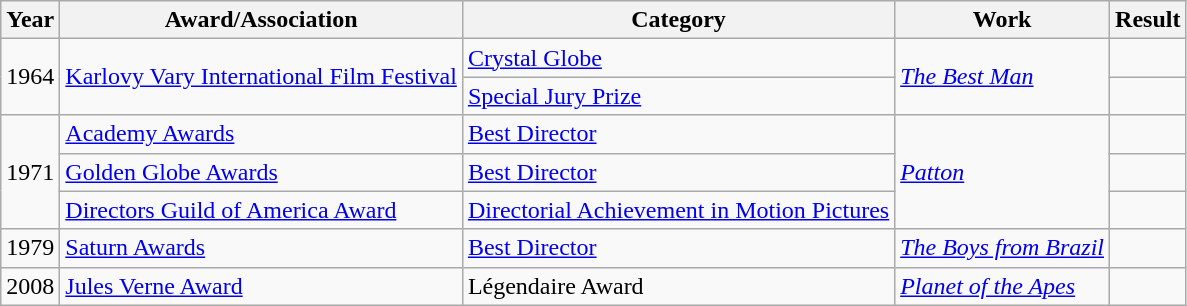<table class="wikitable">
<tr>
<th>Year</th>
<th>Award/Association</th>
<th>Category</th>
<th>Work</th>
<th>Result</th>
</tr>
<tr>
<td rowspan="2">1964</td>
<td rowspan="2"><a href='#'>Karlovy Vary International Film Festival</a></td>
<td><a href='#'>Crystal Globe</a></td>
<td rowspan="2"><a href='#'><em>The Best Man</em></a></td>
<td></td>
</tr>
<tr>
<td><a href='#'>Special Jury Prize</a></td>
<td></td>
</tr>
<tr>
<td rowspan="3">1971</td>
<td><a href='#'>Academy Awards</a></td>
<td><a href='#'>Best Director</a></td>
<td rowspan="3"><a href='#'><em>Patton</em></a></td>
<td></td>
</tr>
<tr>
<td><a href='#'>Golden Globe Awards</a></td>
<td><a href='#'>Best Director</a></td>
<td></td>
</tr>
<tr>
<td><a href='#'>Directors Guild of America Award</a></td>
<td><a href='#'>Directorial Achievement in Motion Pictures</a></td>
<td></td>
</tr>
<tr>
<td>1979</td>
<td><a href='#'>Saturn Awards</a></td>
<td><a href='#'>Best Director</a></td>
<td><a href='#'><em>The Boys from Brazil</em></a></td>
<td></td>
</tr>
<tr>
<td>2008</td>
<td><a href='#'>Jules Verne Award</a></td>
<td>Légendaire Award</td>
<td><a href='#'><em>Planet of the Apes</em></a></td>
<td></td>
</tr>
</table>
